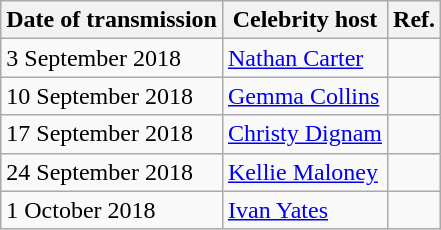<table class="wikitable">
<tr>
<th>Date of transmission</th>
<th>Celebrity host</th>
<th>Ref.</th>
</tr>
<tr>
<td>3 September 2018</td>
<td><a href='#'>Nathan Carter</a></td>
<td align="center"></td>
</tr>
<tr>
<td>10 September 2018</td>
<td><a href='#'>Gemma Collins</a></td>
<td align="center"></td>
</tr>
<tr>
<td>17 September 2018</td>
<td><a href='#'>Christy Dignam</a></td>
<td align="center"></td>
</tr>
<tr>
<td>24 September 2018</td>
<td><a href='#'>Kellie Maloney</a></td>
<td align="center"></td>
</tr>
<tr>
<td>1 October 2018</td>
<td><a href='#'>Ivan Yates</a></td>
<td align="center"></td>
</tr>
</table>
